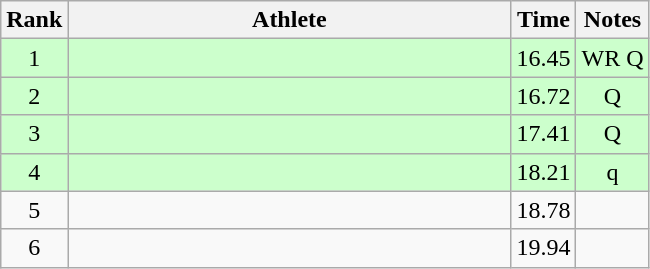<table class="wikitable" style="text-align:center">
<tr>
<th>Rank</th>
<th Style="width:18em">Athlete</th>
<th>Time</th>
<th>Notes</th>
</tr>
<tr style="background:#cfc">
<td>1</td>
<td style="text-align:left"></td>
<td>16.45</td>
<td>WR Q</td>
</tr>
<tr style="background:#cfc">
<td>2</td>
<td style="text-align:left"></td>
<td>16.72</td>
<td>Q</td>
</tr>
<tr style="background:#cfc">
<td>3</td>
<td style="text-align:left"></td>
<td>17.41</td>
<td>Q</td>
</tr>
<tr style="background:#cfc">
<td>4</td>
<td style="text-align:left"></td>
<td>18.21</td>
<td>q</td>
</tr>
<tr>
<td>5</td>
<td style="text-align:left"></td>
<td>18.78</td>
<td></td>
</tr>
<tr>
<td>6</td>
<td style="text-align:left"></td>
<td>19.94</td>
<td></td>
</tr>
</table>
